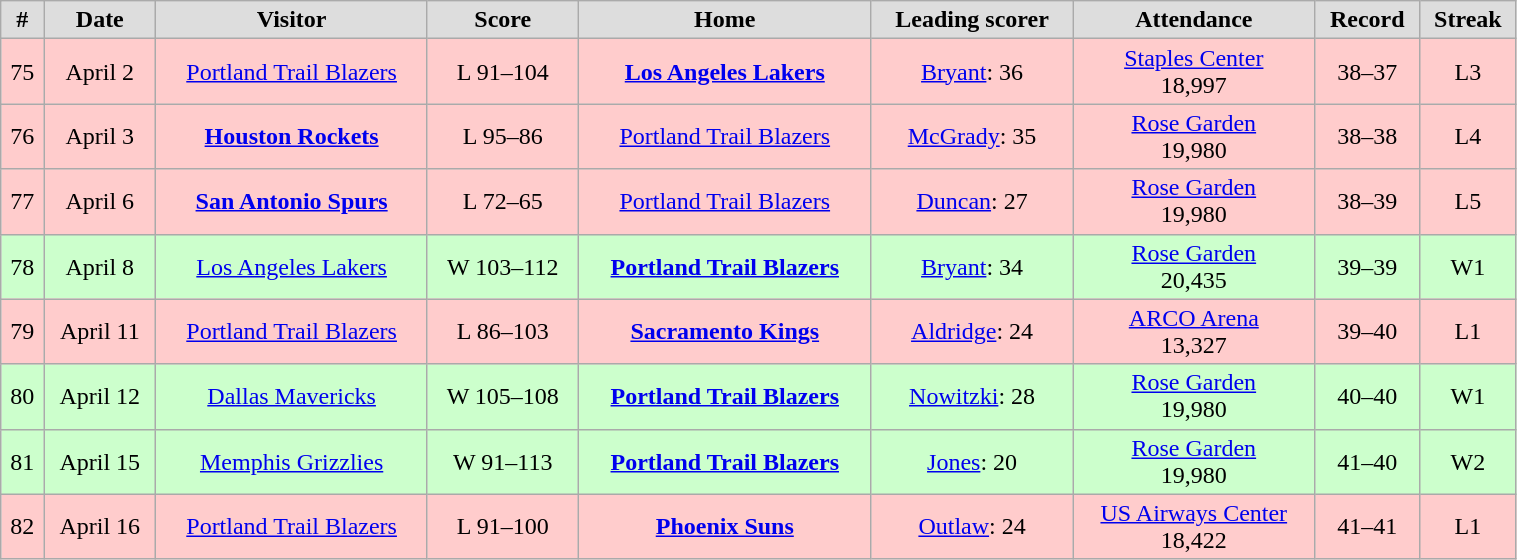<table class="wikitable" width="80%">
<tr align="center"  bgcolor="#dddddd">
<td><strong>#</strong></td>
<td><strong>Date</strong></td>
<td><strong>Visitor</strong></td>
<td><strong>Score</strong></td>
<td><strong>Home</strong></td>
<td><strong>Leading scorer</strong></td>
<td><strong>Attendance</strong></td>
<td><strong>Record</strong></td>
<td><strong>Streak</strong></td>
</tr>
<tr align="center" bgcolor="#ffcccc">
<td>75</td>
<td>April 2</td>
<td><a href='#'>Portland Trail Blazers</a></td>
<td>L 91–104</td>
<td><strong><a href='#'>Los Angeles Lakers</a></strong></td>
<td><a href='#'>Bryant</a>: 36</td>
<td><a href='#'>Staples Center</a><br>18,997</td>
<td>38–37</td>
<td>L3</td>
</tr>
<tr align="center" bgcolor="#ffcccc">
<td>76</td>
<td>April 3</td>
<td><strong><a href='#'>Houston Rockets</a></strong></td>
<td>L 95–86</td>
<td><a href='#'>Portland Trail Blazers</a></td>
<td><a href='#'>McGrady</a>: 35</td>
<td><a href='#'>Rose Garden</a><br>19,980</td>
<td>38–38</td>
<td>L4</td>
</tr>
<tr align="center" bgcolor="#ffcccc">
<td>77</td>
<td>April 6</td>
<td><strong><a href='#'>San Antonio Spurs</a></strong></td>
<td>L 72–65</td>
<td><a href='#'>Portland Trail Blazers</a></td>
<td><a href='#'>Duncan</a>: 27</td>
<td><a href='#'>Rose Garden</a><br>19,980</td>
<td>38–39</td>
<td>L5</td>
</tr>
<tr align="center" bgcolor="#ccffcc">
<td>78</td>
<td>April 8</td>
<td><a href='#'>Los Angeles Lakers</a></td>
<td>W 103–112</td>
<td><strong><a href='#'>Portland Trail Blazers</a></strong></td>
<td><a href='#'>Bryant</a>: 34</td>
<td><a href='#'>Rose Garden</a><br>20,435</td>
<td>39–39</td>
<td>W1</td>
</tr>
<tr align="center" bgcolor="#ffcccc">
<td>79</td>
<td>April 11</td>
<td><a href='#'>Portland Trail Blazers</a></td>
<td>L 86–103</td>
<td><strong><a href='#'>Sacramento Kings</a></strong></td>
<td><a href='#'>Aldridge</a>: 24</td>
<td><a href='#'>ARCO Arena</a><br>13,327</td>
<td>39–40</td>
<td>L1</td>
</tr>
<tr align="center" bgcolor="#ccffcc">
<td>80</td>
<td>April 12</td>
<td><a href='#'>Dallas Mavericks</a></td>
<td>W 105–108</td>
<td><strong><a href='#'>Portland Trail Blazers</a></strong></td>
<td><a href='#'>Nowitzki</a>: 28</td>
<td><a href='#'>Rose Garden</a><br>19,980</td>
<td>40–40</td>
<td>W1</td>
</tr>
<tr align="center" bgcolor="#ccffcc">
<td>81</td>
<td>April 15</td>
<td><a href='#'>Memphis Grizzlies</a></td>
<td>W 91–113</td>
<td><strong><a href='#'>Portland Trail Blazers</a></strong></td>
<td><a href='#'>Jones</a>: 20</td>
<td><a href='#'>Rose Garden</a><br>19,980</td>
<td>41–40</td>
<td>W2</td>
</tr>
<tr align="center" bgcolor="#ffcccc">
<td>82</td>
<td>April 16</td>
<td><a href='#'>Portland Trail Blazers</a></td>
<td>L 91–100</td>
<td><strong><a href='#'>Phoenix Suns</a></strong></td>
<td><a href='#'>Outlaw</a>: 24</td>
<td><a href='#'>US Airways Center</a><br>18,422</td>
<td>41–41</td>
<td>L1</td>
</tr>
</table>
